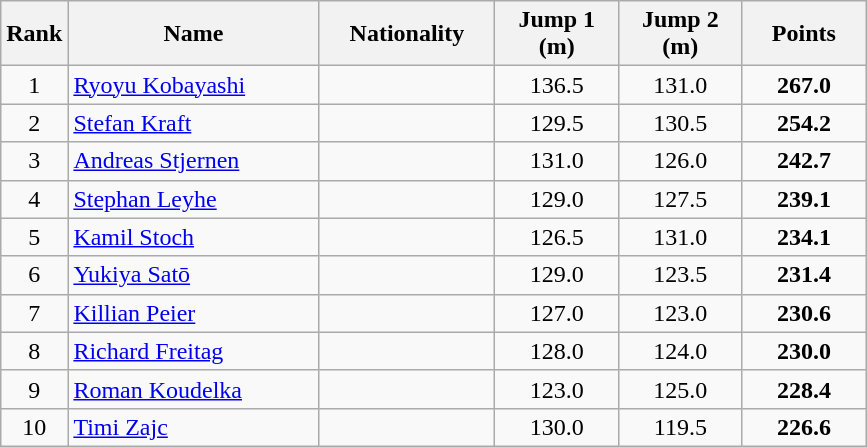<table class="wikitable sortable" style="text-align: center;">
<tr>
<th align=center>Rank</th>
<th width=160>Name</th>
<th width=110>Nationality</th>
<th width=75>Jump 1 (m)</th>
<th width=75>Jump 2 (m)</th>
<th width=75>Points</th>
</tr>
<tr>
<td>1</td>
<td align=left><a href='#'>Ryoyu Kobayashi</a></td>
<td align= left></td>
<td>136.5</td>
<td>131.0</td>
<td><strong>267.0</strong></td>
</tr>
<tr>
<td>2</td>
<td align=left><a href='#'>Stefan Kraft</a></td>
<td align= left></td>
<td>129.5</td>
<td>130.5</td>
<td><strong>254.2</strong></td>
</tr>
<tr>
<td>3</td>
<td align=left><a href='#'>Andreas Stjernen</a></td>
<td align= left></td>
<td>131.0</td>
<td>126.0</td>
<td><strong>242.7</strong></td>
</tr>
<tr>
<td>4</td>
<td align=left><a href='#'>Stephan Leyhe</a></td>
<td align= left></td>
<td>129.0</td>
<td>127.5</td>
<td><strong>239.1</strong></td>
</tr>
<tr>
<td>5</td>
<td align=left><a href='#'>Kamil Stoch</a></td>
<td align= left></td>
<td>126.5</td>
<td>131.0</td>
<td><strong>234.1</strong></td>
</tr>
<tr>
<td>6</td>
<td align=left><a href='#'>Yukiya Satō</a></td>
<td align= left></td>
<td>129.0</td>
<td>123.5</td>
<td><strong>231.4</strong></td>
</tr>
<tr>
<td>7</td>
<td align=left><a href='#'>Killian Peier</a></td>
<td align= left></td>
<td>127.0</td>
<td>123.0</td>
<td><strong>230.6</strong></td>
</tr>
<tr>
<td>8</td>
<td align=left><a href='#'>Richard Freitag</a></td>
<td align= left></td>
<td>128.0</td>
<td>124.0</td>
<td><strong>230.0</strong></td>
</tr>
<tr>
<td>9</td>
<td align=left><a href='#'>Roman Koudelka</a></td>
<td align= left></td>
<td>123.0</td>
<td>125.0</td>
<td><strong>228.4</strong></td>
</tr>
<tr>
<td>10</td>
<td align=left><a href='#'>Timi Zajc</a></td>
<td align= left></td>
<td>130.0</td>
<td>119.5</td>
<td><strong>226.6</strong></td>
</tr>
</table>
